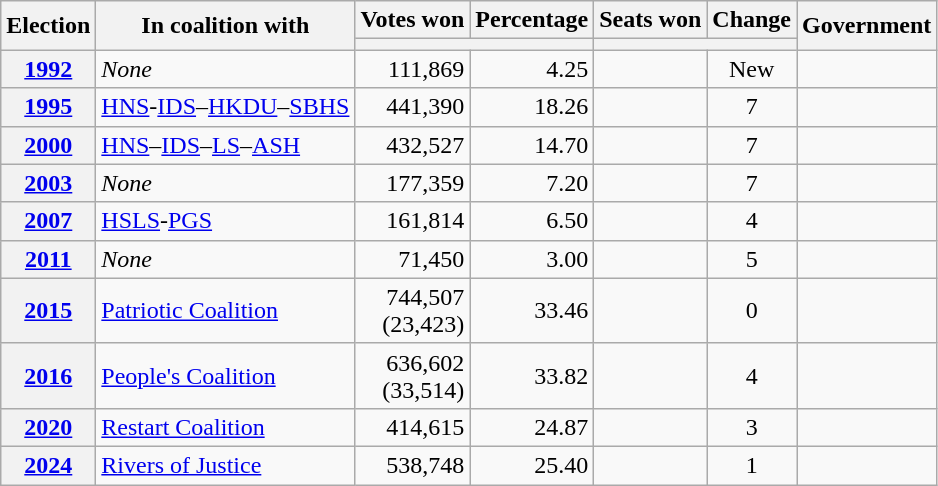<table class="wikitable" style="text-align: left;">
<tr>
<th rowspan=2>Election</th>
<th rowspan=2>In coalition with</th>
<th>Votes won</th>
<th>Percentage</th>
<th>Seats won</th>
<th>Change</th>
<th rowspan=2>Government</th>
</tr>
<tr>
<th colspan="2"></th>
<th colspan=2></th>
</tr>
<tr>
<th><a href='#'>1992</a></th>
<td><em>None</em></td>
<td align="right">111,869</td>
<td align="right">4.25</td>
<td style="text-align:center;"></td>
<td style="text-align:center;">New</td>
<td></td>
</tr>
<tr>
<th><a href='#'>1995</a></th>
<td><a href='#'>HNS</a>-<a href='#'>IDS</a>–<a href='#'>HKDU</a>–<a href='#'>SBHS</a></td>
<td align="right">441,390</td>
<td align="right">18.26</td>
<td style="text-align:center;"></td>
<td style="text-align:center;"> 7</td>
<td></td>
</tr>
<tr>
<th><a href='#'>2000</a></th>
<td><a href='#'>HNS</a>–<a href='#'>IDS</a>–<a href='#'>LS</a>–<a href='#'>ASH</a></td>
<td align="right">432,527</td>
<td align="right">14.70</td>
<td style="text-align:center;"></td>
<td style="text-align:center;"> 7</td>
<td></td>
</tr>
<tr>
<th><a href='#'>2003</a></th>
<td><em>None</em></td>
<td align="right">177,359</td>
<td align="right">7.20</td>
<td style="text-align:center;"></td>
<td style="text-align:center;"> 7</td>
<td></td>
</tr>
<tr>
<th><a href='#'>2007</a></th>
<td><a href='#'>HSLS</a>-<a href='#'>PGS</a></td>
<td align="right">161,814</td>
<td align="right">6.50</td>
<td style="text-align:center;"></td>
<td style="text-align:center;"> 4</td>
<td></td>
</tr>
<tr>
<th><a href='#'>2011</a></th>
<td><em>None</em></td>
<td style="text-align:right;">71,450</td>
<td style="text-align:right;">3.00</td>
<td style="text-align:center;"></td>
<td style="text-align:center;"> 5</td>
<td></td>
</tr>
<tr>
<th><a href='#'>2015</a></th>
<td><a href='#'>Patriotic Coalition</a></td>
<td style="text-align:right;">744,507<br>(23,423)</td>
<td style="text-align:right;">33.46</td>
<td style="text-align:center;"></td>
<td style="text-align:center;"> 0</td>
<td></td>
</tr>
<tr>
<th><a href='#'>2016</a></th>
<td><a href='#'>People's Coalition</a></td>
<td style="text-align:right;">636,602<br>(33,514)</td>
<td style="text-align:right;">33.82</td>
<td style="text-align:center;"></td>
<td style="text-align:center;"> 4</td>
<td></td>
</tr>
<tr>
<th><a href='#'>2020</a></th>
<td><a href='#'>Restart Coalition</a></td>
<td style="text-align:right;">414,615</td>
<td style="text-align:right;">24.87</td>
<td style="text-align:center;"></td>
<td style="text-align:center;"> 3</td>
<td></td>
</tr>
<tr>
<th><a href='#'>2024</a></th>
<td><a href='#'>Rivers of Justice</a></td>
<td style="text-align:right;">538,748</td>
<td style="text-align:right;">25.40</td>
<td style="text-align:center;"></td>
<td align=center> 1</td>
<td></td>
</tr>
</table>
